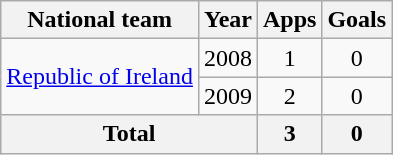<table class="wikitable" style="text-align:center">
<tr>
<th>National team</th>
<th>Year</th>
<th>Apps</th>
<th>Goals</th>
</tr>
<tr>
<td rowspan="2"><a href='#'>Republic of Ireland</a></td>
<td>2008</td>
<td>1</td>
<td>0</td>
</tr>
<tr>
<td>2009</td>
<td>2</td>
<td>0</td>
</tr>
<tr>
<th colspan="2">Total</th>
<th>3</th>
<th>0</th>
</tr>
</table>
